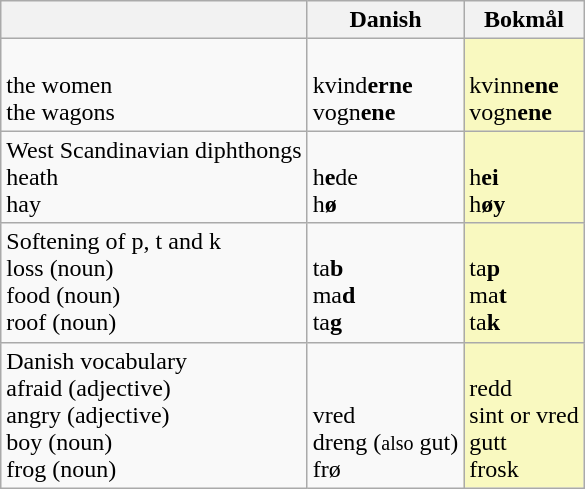<table class="wikitable">
<tr>
<th></th>
<th>Danish</th>
<th>Bokmål</th>
</tr>
<tr>
<td><br>the women<br>the wagons</td>
<td><br>kvind<strong>erne</strong><br>vogn<strong>ene</strong></td>
<td style="background: #f9f9c0"><br>kvinn<strong>ene</strong><br>vogn<strong>ene</strong></td>
</tr>
<tr>
<td>West Scandinavian diphthongs<br>heath<br>hay</td>
<td><br>h<strong>e</strong>de<br>h<strong>ø</strong></td>
<td style="background: #f9f9c0"><br>h<strong>ei</strong><br>h<strong>øy</strong></td>
</tr>
<tr>
<td>Softening of p, t and k<br>loss (noun)<br>food (noun)<br>roof (noun)<br></td>
<td><br>ta<strong>b</strong><br>ma<strong>d</strong><br>ta<strong>g</strong></td>
<td style="background: #f9f9c0"><br>ta<strong>p</strong><br>ma<strong>t</strong><br>ta<strong>k</strong></td>
</tr>
<tr>
<td>Danish vocabulary<br>afraid (adjective)<br>angry (adjective)<br>boy (noun)<br>frog (noun)</td>
<td><br><br>vred<br>dreng (<small>also</small> gut)<br>frø</td>
<td style="background: #f9f9c0"><br>redd<br>sint or vred<br>gutt<br>frosk</td>
</tr>
</table>
